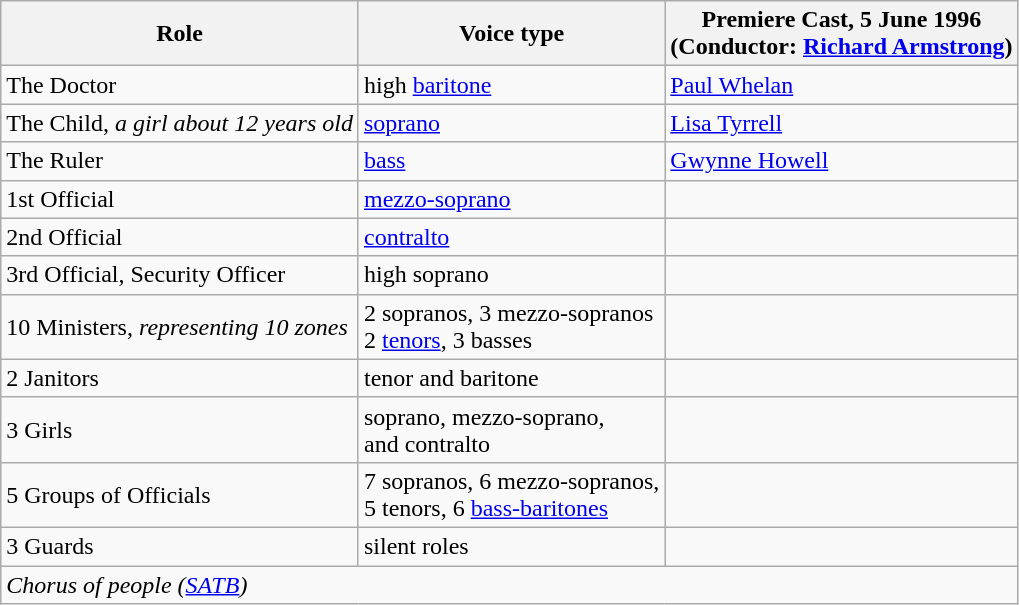<table class="wikitable">
<tr>
<th>Role</th>
<th>Voice type</th>
<th>Premiere Cast, 5 June 1996<br>(Conductor: <a href='#'>Richard Armstrong</a>)</th>
</tr>
<tr>
<td>The Doctor</td>
<td>high <a href='#'>baritone</a></td>
<td><a href='#'>Paul Whelan</a></td>
</tr>
<tr>
<td>The Child, <em>a girl about 12 years old</em></td>
<td><a href='#'>soprano</a></td>
<td><a href='#'>Lisa Tyrrell</a></td>
</tr>
<tr>
<td>The Ruler</td>
<td><a href='#'>bass</a></td>
<td><a href='#'>Gwynne Howell</a></td>
</tr>
<tr>
<td>1st Official</td>
<td><a href='#'>mezzo-soprano</a></td>
<td></td>
</tr>
<tr>
<td>2nd Official</td>
<td><a href='#'>contralto</a></td>
<td></td>
</tr>
<tr>
<td>3rd Official, Security Officer</td>
<td>high soprano</td>
<td></td>
</tr>
<tr>
<td>10 Ministers, <em>representing 10 zones</em></td>
<td>2 sopranos, 3 mezzo-sopranos<br>2 <a href='#'>tenors</a>, 3 basses</td>
<td></td>
</tr>
<tr>
<td>2 Janitors</td>
<td>tenor and baritone</td>
<td></td>
</tr>
<tr>
<td>3 Girls</td>
<td>soprano, mezzo-soprano,<br>and contralto</td>
<td></td>
</tr>
<tr>
<td>5 Groups of Officials</td>
<td>7 sopranos, 6 mezzo-sopranos,<br>5 tenors, 6 <a href='#'>bass-baritones</a></td>
<td></td>
</tr>
<tr>
<td>3 Guards</td>
<td>silent roles</td>
<td></td>
</tr>
<tr>
<td colspan="3"><em>Chorus of people (<a href='#'>SATB</a>)</em></td>
</tr>
</table>
